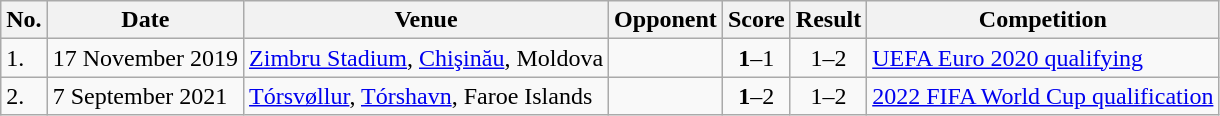<table class="wikitable">
<tr>
<th>No.</th>
<th>Date</th>
<th>Venue</th>
<th>Opponent</th>
<th>Score</th>
<th>Result</th>
<th>Competition</th>
</tr>
<tr>
<td>1.</td>
<td>17 November 2019</td>
<td><a href='#'>Zimbru Stadium</a>, <a href='#'>Chişinău</a>, Moldova</td>
<td></td>
<td align=center><strong>1</strong>–1</td>
<td align=center>1–2</td>
<td><a href='#'>UEFA Euro 2020 qualifying</a></td>
</tr>
<tr>
<td>2.</td>
<td>7 September 2021</td>
<td><a href='#'>Tórsvøllur</a>, <a href='#'>Tórshavn</a>, Faroe Islands</td>
<td></td>
<td align=center><strong>1</strong>–2</td>
<td align=center>1–2</td>
<td><a href='#'>2022 FIFA World Cup qualification</a></td>
</tr>
</table>
